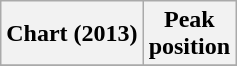<table class="wikitable plainrowheaders">
<tr>
<th>Chart (2013)</th>
<th>Peak<br>position</th>
</tr>
<tr>
</tr>
</table>
